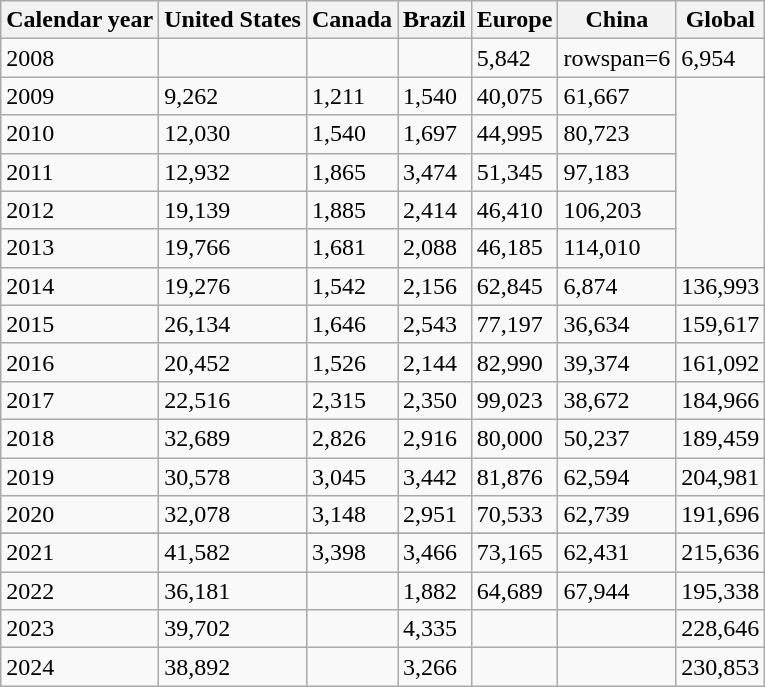<table class="wikitable">
<tr>
<th>Calendar year</th>
<th>United States</th>
<th>Canada</th>
<th>Brazil</th>
<th>Europe</th>
<th>China</th>
<th>Global</th>
</tr>
<tr>
<td>2008</td>
<td></td>
<td></td>
<td></td>
<td>5,842</td>
<td>rowspan=6 </td>
<td>6,954</td>
</tr>
<tr>
<td>2009</td>
<td>9,262</td>
<td>1,211</td>
<td>1,540</td>
<td>40,075</td>
<td>61,667</td>
</tr>
<tr>
<td>2010</td>
<td>12,030</td>
<td>1,540</td>
<td>1,697</td>
<td>44,995</td>
<td>80,723</td>
</tr>
<tr>
<td>2011</td>
<td>12,932</td>
<td>1,865</td>
<td>3,474</td>
<td>51,345</td>
<td>97,183</td>
</tr>
<tr>
<td>2012</td>
<td>19,139</td>
<td>1,885</td>
<td>2,414</td>
<td>46,410</td>
<td>106,203</td>
</tr>
<tr>
<td>2013</td>
<td>19,766</td>
<td>1,681</td>
<td>2,088</td>
<td>46,185</td>
<td>114,010</td>
</tr>
<tr>
<td>2014</td>
<td>19,276</td>
<td>1,542</td>
<td>2,156</td>
<td>62,845</td>
<td>6,874</td>
<td>136,993</td>
</tr>
<tr>
<td>2015</td>
<td>26,134</td>
<td>1,646</td>
<td>2,543</td>
<td>77,197</td>
<td>36,634</td>
<td>159,617</td>
</tr>
<tr>
<td>2016</td>
<td>20,452</td>
<td>1,526</td>
<td>2,144</td>
<td>82,990</td>
<td>39,374</td>
<td>161,092</td>
</tr>
<tr>
<td>2017</td>
<td>22,516</td>
<td>2,315</td>
<td>2,350</td>
<td>99,023</td>
<td>38,672</td>
<td>184,966</td>
</tr>
<tr>
<td>2018</td>
<td>32,689</td>
<td>2,826</td>
<td>2,916</td>
<td>80,000</td>
<td>50,237</td>
<td>189,459</td>
</tr>
<tr>
<td>2019</td>
<td>30,578</td>
<td>3,045</td>
<td>3,442</td>
<td>81,876</td>
<td>62,594</td>
<td>204,981</td>
</tr>
<tr>
<td>2020</td>
<td>32,078</td>
<td>3,148</td>
<td>2,951</td>
<td>70,533</td>
<td>62,739</td>
<td>191,696</td>
</tr>
<tr>
</tr>
<tr>
<td>2021</td>
<td>41,582</td>
<td>3,398</td>
<td>3,466</td>
<td>73,165</td>
<td>62,431</td>
<td>215,636</td>
</tr>
<tr>
<td>2022</td>
<td>36,181</td>
<td></td>
<td>1,882</td>
<td>64,689</td>
<td>67,944</td>
<td>195,338</td>
</tr>
<tr>
<td>2023</td>
<td>39,702</td>
<td></td>
<td>4,335</td>
<td></td>
<td></td>
<td>228,646</td>
</tr>
<tr>
<td>2024</td>
<td>38,892</td>
<td></td>
<td>3,266</td>
<td></td>
<td></td>
<td>230,853</td>
</tr>
</table>
